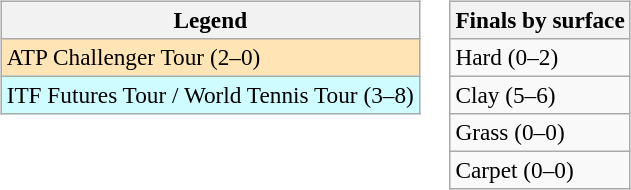<table>
<tr valign=top>
<td><br><table class=wikitable style=font-size:97%>
<tr>
<th>Legend</th>
</tr>
<tr bgcolor=moccasin>
<td>ATP Challenger Tour (2–0)</td>
</tr>
<tr bgcolor=#cffcff>
<td>ITF Futures Tour / World Tennis Tour (3–8)</td>
</tr>
</table>
</td>
<td><br><table class=wikitable style=font-size:97%>
<tr>
<th>Finals by surface</th>
</tr>
<tr>
<td>Hard (0–2)</td>
</tr>
<tr>
<td>Clay (5–6)</td>
</tr>
<tr>
<td>Grass (0–0)</td>
</tr>
<tr>
<td>Carpet (0–0)</td>
</tr>
</table>
</td>
</tr>
</table>
